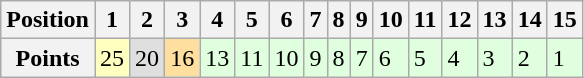<table class="wikitable">
<tr>
<th>Position</th>
<th>1</th>
<th>2</th>
<th>3</th>
<th>4</th>
<th>5</th>
<th>6</th>
<th>7</th>
<th>8</th>
<th>9</th>
<th>10</th>
<th>11</th>
<th>12</th>
<th>13</th>
<th>14</th>
<th>15</th>
</tr>
<tr>
<th>Points</th>
<td style="background:#ffffbf;">25</td>
<td style="background:#dfdfdf;">20</td>
<td style="background:#ffdf9f;">16</td>
<td style="background:#dfffdf;">13</td>
<td style="background:#dfffdf;">11</td>
<td style="background:#dfffdf;">10</td>
<td style="background:#dfffdf;">9</td>
<td style="background:#dfffdf;">8</td>
<td style="background:#dfffdf;">7</td>
<td style="background:#dfffdf;">6</td>
<td style="background:#dfffdf;">5</td>
<td style="background:#dfffdf;">4</td>
<td style="background:#dfffdf;">3</td>
<td style="background:#dfffdf;">2</td>
<td style="background:#dfffdf;">1</td>
</tr>
</table>
